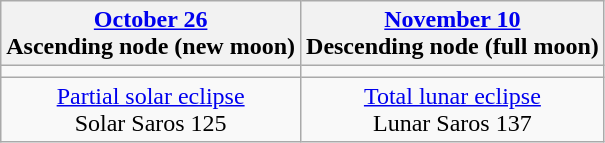<table class="wikitable">
<tr>
<th><a href='#'>October 26</a><br>Ascending node (new moon)<br></th>
<th><a href='#'>November 10</a><br>Descending node (full moon)<br></th>
</tr>
<tr>
<td></td>
<td></td>
</tr>
<tr align=center>
<td><a href='#'>Partial solar eclipse</a><br>Solar Saros 125</td>
<td><a href='#'>Total lunar eclipse</a><br>Lunar Saros 137</td>
</tr>
</table>
